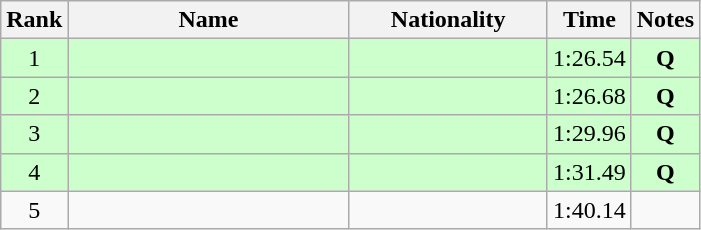<table class="wikitable sortable" style="text-align:center">
<tr>
<th>Rank</th>
<th style="width:180px">Name</th>
<th style="width:125px">Nationality</th>
<th>Time</th>
<th>Notes</th>
</tr>
<tr style="background:#cfc;">
<td>1</td>
<td style="text-align:left;"></td>
<td style="text-align:left;"></td>
<td>1:26.54</td>
<td><strong>Q</strong></td>
</tr>
<tr style="background:#cfc;">
<td>2</td>
<td style="text-align:left;"></td>
<td style="text-align:left;"></td>
<td>1:26.68</td>
<td><strong>Q</strong></td>
</tr>
<tr style="background:#cfc;">
<td>3</td>
<td style="text-align:left;"></td>
<td style="text-align:left;"></td>
<td>1:29.96</td>
<td><strong>Q</strong></td>
</tr>
<tr style="background:#cfc;">
<td>4</td>
<td style="text-align:left;"></td>
<td style="text-align:left;"></td>
<td>1:31.49</td>
<td><strong>Q</strong></td>
</tr>
<tr>
<td>5</td>
<td style="text-align:left;"></td>
<td style="text-align:left;"></td>
<td>1:40.14</td>
<td></td>
</tr>
</table>
